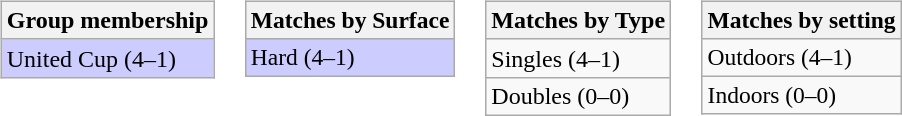<table>
<tr valign=top>
<td><br><table class=wikitable>
<tr>
<th>Group membership</th>
</tr>
<tr style="background:#ccf;">
<td>United Cup (4–1)</td>
</tr>
</table>
</td>
<td><br><table class=wikitable style=font-size:98%>
<tr>
<th>Matches by Surface</th>
</tr>
<tr style="background:#ccf;">
<td>Hard (4–1)</td>
</tr>
</table>
</td>
<td><br><table class="wikitable">
<tr>
<th>Matches by Type</th>
</tr>
<tr>
<td>Singles (4–1)</td>
</tr>
<tr>
<td>Doubles (0–0)</td>
</tr>
</table>
</td>
<td><br><table class=wikitable style=font-size:98%>
<tr>
<th>Matches by setting</th>
</tr>
<tr>
<td>Outdoors (4–1)</td>
</tr>
<tr>
<td>Indoors (0–0)</td>
</tr>
</table>
</td>
</tr>
</table>
